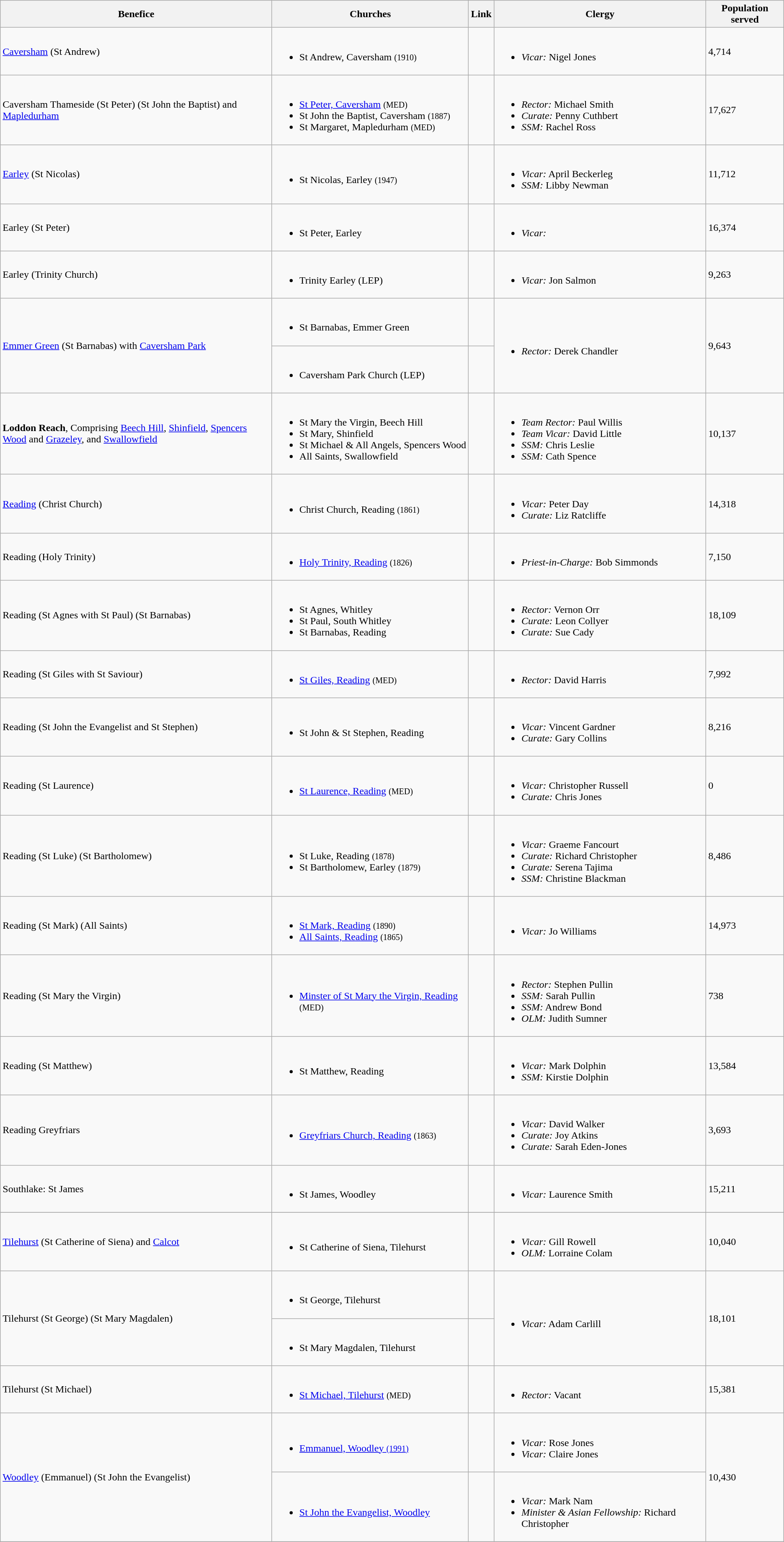<table class="wikitable">
<tr>
<th width="425">Benefice</th>
<th>Churches</th>
<th>Link</th>
<th>Clergy</th>
<th>Population served</th>
</tr>
<tr>
<td><a href='#'>Caversham</a> (St Andrew)</td>
<td><br><ul><li>St Andrew, Caversham <small>(1910)</small></li></ul></td>
<td></td>
<td><br><ul><li><em>Vicar:</em> Nigel Jones</li></ul></td>
<td>4,714</td>
</tr>
<tr>
<td>Caversham Thameside (St Peter) (St John the Baptist) and <a href='#'>Mapledurham</a></td>
<td><br><ul><li><a href='#'>St Peter, Caversham</a> <small>(MED)</small></li><li>St John the Baptist, Caversham <small>(1887)</small></li><li>St Margaret, Mapledurham <small>(MED)</small></li></ul></td>
<td></td>
<td><br><ul><li><em>Rector:</em> Michael Smith</li><li><em>Curate:</em> Penny Cuthbert</li><li><em>SSM:</em> Rachel Ross</li></ul></td>
<td>17,627</td>
</tr>
<tr>
<td><a href='#'>Earley</a> (St Nicolas)</td>
<td><br><ul><li>St Nicolas, Earley <small>(1947)</small></li></ul></td>
<td></td>
<td><br><ul><li><em>Vicar:</em> April Beckerleg</li><li><em>SSM:</em> Libby Newman</li></ul></td>
<td>11,712</td>
</tr>
<tr>
<td>Earley (St Peter)</td>
<td><br><ul><li>St Peter, Earley</li></ul></td>
<td></td>
<td><br><ul><li><em>Vicar:</em></li></ul></td>
<td>16,374</td>
</tr>
<tr>
<td>Earley (Trinity Church)</td>
<td><br><ul><li>Trinity Earley (LEP)</li></ul></td>
<td></td>
<td><br><ul><li><em>Vicar:</em> Jon Salmon</li></ul></td>
<td>9,263</td>
</tr>
<tr>
<td rowspan="2"><a href='#'>Emmer Green</a> (St Barnabas) with <a href='#'>Caversham Park</a></td>
<td><br><ul><li>St Barnabas, Emmer Green</li></ul></td>
<td></td>
<td rowspan="2"><br><ul><li><em>Rector:</em> Derek Chandler</li></ul></td>
<td rowspan="2">9,643</td>
</tr>
<tr>
<td><br><ul><li>Caversham Park Church (LEP)</li></ul></td>
<td></td>
</tr>
<tr>
<td><strong>Loddon Reach</strong>, Comprising <a href='#'>Beech Hill</a>, <a href='#'>Shinfield</a>, <a href='#'>Spencers Wood</a> and <a href='#'>Grazeley</a>, and <a href='#'>Swallowfield</a></td>
<td><br><ul><li>St Mary the Virgin, Beech Hill</li><li>St Mary, Shinfield</li><li>St Michael & All Angels, Spencers Wood</li><li>All Saints, Swallowfield</li></ul></td>
<td></td>
<td><br><ul><li><em>Team Rector:</em> Paul Willis</li><li><em>Team Vicar:</em> David Little</li><li><em>SSM:</em> Chris Leslie</li><li><em>SSM:</em> Cath Spence</li></ul></td>
<td>10,137</td>
</tr>
<tr>
<td><a href='#'>Reading</a> (Christ Church)</td>
<td><br><ul><li>Christ Church, Reading <small>(1861)</small></li></ul></td>
<td></td>
<td><br><ul><li><em>Vicar:</em> Peter Day</li><li><em>Curate:</em> Liz Ratcliffe</li></ul></td>
<td>14,318</td>
</tr>
<tr>
<td>Reading (Holy Trinity)</td>
<td><br><ul><li><a href='#'>Holy Trinity, Reading</a> <small>(1826)</small></li></ul></td>
<td></td>
<td><br><ul><li><em>Priest-in-Charge:</em> Bob Simmonds</li></ul></td>
<td>7,150</td>
</tr>
<tr>
<td>Reading (St Agnes with St Paul) (St Barnabas)</td>
<td><br><ul><li>St Agnes, Whitley</li><li>St Paul, South Whitley</li><li>St Barnabas, Reading</li></ul></td>
<td></td>
<td><br><ul><li><em>Rector:</em> Vernon Orr</li><li><em>Curate:</em> Leon Collyer</li><li><em>Curate:</em> Sue Cady</li></ul></td>
<td>18,109</td>
</tr>
<tr>
<td>Reading (St Giles with St Saviour)</td>
<td><br><ul><li><a href='#'>St Giles, Reading</a> <small>(MED)</small></li></ul></td>
<td></td>
<td><br><ul><li><em>Rector:</em> David Harris</li></ul></td>
<td>7,992</td>
</tr>
<tr>
<td>Reading (St John the Evangelist and St Stephen)</td>
<td><br><ul><li>St John & St Stephen, Reading</li></ul></td>
<td></td>
<td><br><ul><li><em>Vicar:</em> Vincent Gardner</li><li><em>Curate:</em> Gary Collins</li></ul></td>
<td>8,216</td>
</tr>
<tr>
<td>Reading (St Laurence)</td>
<td><br><ul><li><a href='#'>St Laurence, Reading</a> <small>(MED)</small></li></ul></td>
<td></td>
<td><br><ul><li><em>Vicar:</em> Christopher Russell</li><li><em>Curate:</em> Chris Jones</li></ul></td>
<td>0</td>
</tr>
<tr>
<td>Reading (St Luke) (St Bartholomew)</td>
<td><br><ul><li>St Luke, Reading <small>(1878)</small></li><li>St Bartholomew, Earley <small>(1879)</small></li></ul></td>
<td></td>
<td><br><ul><li><em>Vicar:</em> Graeme Fancourt</li><li><em>Curate:</em> Richard Christopher</li><li><em>Curate:</em> Serena Tajima</li><li><em>SSM:</em> Christine Blackman</li></ul></td>
<td>8,486</td>
</tr>
<tr>
<td>Reading (St Mark) (All Saints)</td>
<td><br><ul><li><a href='#'>St Mark, Reading</a> <small>(1890)</small></li><li><a href='#'>All Saints, Reading</a> <small>(1865)</small></li></ul></td>
<td></td>
<td><br><ul><li><em>Vicar:</em> Jo Williams</li></ul></td>
<td>14,973</td>
</tr>
<tr>
<td>Reading (St Mary the Virgin)</td>
<td><br><ul><li><a href='#'>Minster of St Mary the Virgin, Reading</a> <small>(MED)</small></li></ul></td>
<td></td>
<td><br><ul><li><em>Rector:</em> Stephen Pullin</li><li><em>SSM:</em> Sarah Pullin</li><li><em>SSM:</em> Andrew Bond</li><li><em>OLM:</em> Judith Sumner</li></ul></td>
<td>738</td>
</tr>
<tr>
<td>Reading (St Matthew)</td>
<td><br><ul><li>St Matthew, Reading</li></ul></td>
<td></td>
<td><br><ul><li><em>Vicar:</em> Mark Dolphin</li><li><em>SSM:</em> Kirstie Dolphin</li></ul></td>
<td>13,584</td>
</tr>
<tr>
<td>Reading Greyfriars</td>
<td><br><ul><li><a href='#'>Greyfriars Church, Reading</a> <small>(1863)</small></li></ul></td>
<td></td>
<td><br><ul><li><em>Vicar:</em> David Walker</li><li><em>Curate:</em> Joy Atkins</li><li><em>Curate:</em> Sarah Eden-Jones</li></ul></td>
<td>3,693</td>
</tr>
<tr>
<td>Southlake: St James</td>
<td><br><ul><li>St James, Woodley</li></ul></td>
<td></td>
<td><br><ul><li><em>Vicar:</em> Laurence Smith</li></ul></td>
<td>15,211</td>
</tr>
<tr>
</tr>
<tr>
<td><a href='#'>Tilehurst</a> (St Catherine of Siena) and <a href='#'>Calcot</a></td>
<td><br><ul><li>St Catherine of Siena, Tilehurst</li></ul></td>
<td></td>
<td><br><ul><li><em>Vicar:</em> Gill Rowell</li><li><em>OLM:</em> Lorraine Colam</li></ul></td>
<td>10,040</td>
</tr>
<tr>
<td rowspan="2">Tilehurst (St George) (St Mary Magdalen)</td>
<td><br><ul><li>St George, Tilehurst</li></ul></td>
<td></td>
<td rowspan="2"><br><ul><li><em>Vicar:</em> Adam Carlill</li></ul></td>
<td rowspan="2">18,101</td>
</tr>
<tr>
<td><br><ul><li>St Mary Magdalen, Tilehurst</li></ul></td>
<td></td>
</tr>
<tr>
<td>Tilehurst (St Michael)</td>
<td><br><ul><li><a href='#'>St Michael, Tilehurst</a> <small>(MED)</small></li></ul></td>
<td></td>
<td><br><ul><li><em>Rector:</em> Vacant</li></ul></td>
<td>15,381</td>
</tr>
<tr>
<td rowspan="2"><a href='#'>Woodley</a> (Emmanuel) (St John the Evangelist)</td>
<td><br><ul><li><a href='#'>Emmanuel, Woodley <small>(1991)</small></a></li></ul></td>
<td></td>
<td><br><ul><li><em>Vicar:</em> Rose Jones</li><li><em>Vicar:</em> Claire Jones</li></ul></td>
<td rowspan="2">10,430</td>
</tr>
<tr>
<td><br><ul><li><a href='#'>St John the Evangelist, Woodley</a></li></ul></td>
<td></td>
<td><br><ul><li><em>Vicar:</em> Mark Nam</li><li><em>Minister & Asian Fellowship:</em> Richard Christopher</li></ul></td>
</tr>
<tr>
</tr>
</table>
